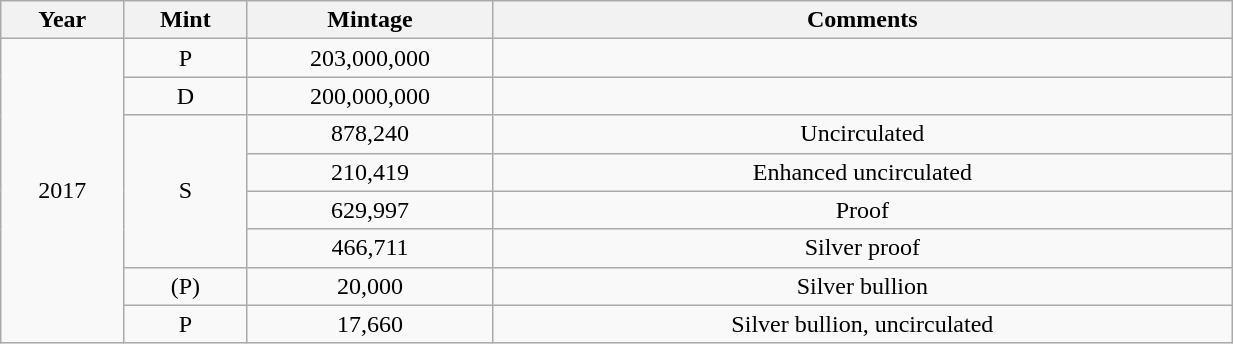<table class="wikitable sortable" style="min-width:65%; text-align:center;">
<tr>
<th width="10%">Year</th>
<th width="10%">Mint</th>
<th width="20%">Mintage</th>
<th width="60%">Comments</th>
</tr>
<tr>
<td rowspan="8">2017</td>
<td>P</td>
<td>203,000,000</td>
<td></td>
</tr>
<tr>
<td>D</td>
<td>200,000,000</td>
<td></td>
</tr>
<tr>
<td rowspan="4">S</td>
<td>878,240</td>
<td>Uncirculated</td>
</tr>
<tr>
<td>210,419</td>
<td>Enhanced uncirculated</td>
</tr>
<tr>
<td>629,997</td>
<td>Proof</td>
</tr>
<tr>
<td>466,711</td>
<td>Silver proof</td>
</tr>
<tr>
<td>(P)</td>
<td>20,000</td>
<td>Silver bullion</td>
</tr>
<tr>
<td>P</td>
<td>17,660</td>
<td>Silver bullion, uncirculated</td>
</tr>
</table>
